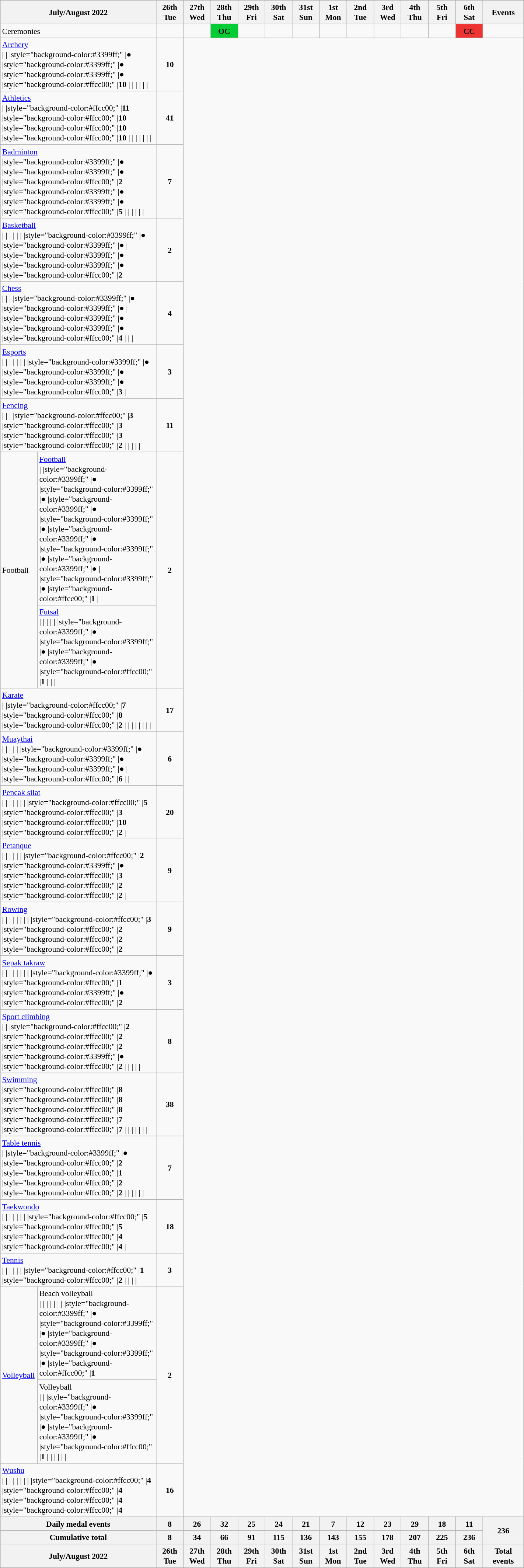<table class="wikitable" style="margin:0.5em auto; font-size:90%; line-height:1.25em;width:75%;">
<tr>
<th style="width:18%;" colspan=2>July/August 2022</th>
<th style="width:4%;">26th<br>Tue</th>
<th style="width:4%;">27th<br>Wed</th>
<th style="width:4%;">28th<br>Thu</th>
<th style="width:4%;">29th<br>Fri</th>
<th style="width:4%;">30th<br>Sat</th>
<th style="width:4%;">31st<br>Sun</th>
<th style="width:4%;">1st<br>Mon</th>
<th style="width:4%;">2nd<br>Tue</th>
<th style="width:4%;">3rd<br>Wed</th>
<th style="width:4%;">4th<br>Thu</th>
<th style="width:4%;">5th<br>Fri</th>
<th style="width:4%;">6th<br>Sat</th>
<th style="width:6%;">Events</th>
</tr>
<tr>
<td colspan=2 style="text-align:left;">Ceremonies</td>
<td></td>
<td></td>
<td style="background-color:#00cc33;text-align:center;"><strong>OC</strong></td>
<td></td>
<td></td>
<td></td>
<td></td>
<td></td>
<td></td>
<td></td>
<td></td>
<td style="background-color:#ee3333;text-align:center;"><strong>CC</strong></td>
<td></td>
</tr>
<tr style="text-align:center;">
<td colspan=2 style="text-align:left;"> <a href='#'>Archery</a><br>|
|
|style="background-color:#3399ff;" |●
|style="background-color:#3399ff;" |●
|style="background-color:#3399ff;" |●
|style="background-color:#ffcc00;" |<strong>10</strong>
|
| 
| 
|
|
|</td>
<td><strong>10</strong></td>
</tr>
<tr style="text-align:center;">
<td colspan=2 style="text-align:left;"> <a href='#'>Athletics</a><br>|
|style="background-color:#ffcc00;" |<strong>11</strong>
|style="background-color:#ffcc00;" |<strong>10</strong>
|style="background-color:#ffcc00;" |<strong>10</strong>
|style="background-color:#ffcc00;" |<strong>10</strong>
|
|
| 
| 
|
|
|</td>
<td><strong>41</strong></td>
</tr>
<tr style="text-align:center;">
<td colspan=2 style="text-align:left;"> <a href='#'>Badminton</a><br>|style="background-color:#3399ff;" |●
|style="background-color:#3399ff;" |●
|style="background-color:#ffcc00;" |<strong>2</strong>
|style="background-color:#3399ff;" |●
|style="background-color:#3399ff;" |●
|style="background-color:#ffcc00;" |<strong>5</strong>
|
| 
| 
|
|
|</td>
<td><strong>7</strong></td>
</tr>
<tr style="text-align:center;">
<td colspan=2 style="text-align:left;"> <a href='#'>Basketball</a><br>|
|
|
|
|
|
|style="background-color:#3399ff;" |●
|style="background-color:#3399ff;" |●
| 
|style="background-color:#3399ff;" |●
|style="background-color:#3399ff;" |●
|style="background-color:#ffcc00;" |<strong>2</strong></td>
<td><strong>2</strong></td>
</tr>
<tr style="text-align:center;">
<td colspan=2 style="text-align:left;"> <a href='#'>Chess</a><br>|
|
|
|style="background-color:#3399ff;" |●
|style="background-color:#3399ff;" |●
|
|style="background-color:#3399ff;" |●
|style="background-color:#3399ff;" |●
|style="background-color:#ffcc00;" |<strong>4</strong>
|
|
|</td>
<td><strong>4</strong></td>
</tr>
<tr style="text-align:center;">
<td colspan=2 style="text-align:left;"> <a href='#'>Esports</a><br>|
|
|
|
|
|
|
|style="background-color:#3399ff;" |●
|style="background-color:#3399ff;" |●
|style="background-color:#3399ff;" |●
|style="background-color:#ffcc00;" |<strong>3</strong>
|</td>
<td><strong>3</strong></td>
</tr>
<tr style="text-align:center;">
<td colspan=2 style="text-align:left;"> <a href='#'>Fencing</a><br>|
|
|
|style="background-color:#ffcc00;" |<strong>3</strong>
|style="background-color:#ffcc00;" |<strong>3</strong>
|style="background-color:#ffcc00;" |<strong>3</strong>
|style="background-color:#ffcc00;" |<strong>2</strong>
| 
| 
|
|
|</td>
<td><strong>11</strong></td>
</tr>
<tr style="text-align:center;">
<td rowspan=2 style="text-align:left;">Football</td>
<td style="text-align:left;"> <a href='#'>Football</a><br>|
|style="background-color:#3399ff;" |●
|style="background-color:#3399ff;" |●
|style="background-color:#3399ff;" |●
|style="background-color:#3399ff;" |●
|style="background-color:#3399ff;" |●
|style="background-color:#3399ff;" |●
|style="background-color:#3399ff;" |● 
| 
|style="background-color:#3399ff;" |●
|style="background-color:#ffcc00;" |<strong>1</strong>
|</td>
<td rowspan=2><strong>2</strong></td>
</tr>
<tr style="text-align:center;">
<td style="text-align:left;"> <a href='#'>Futsal</a><br>|
|
|
|
|
|style="background-color:#3399ff;" |●
|style="background-color:#3399ff;" |●
|style="background-color:#3399ff;" |●
|style="background-color:#ffcc00;" |<strong>1</strong>
|
|
|</td>
</tr>
<tr style="text-align:center;">
<td colspan=2 style="text-align:left;"> <a href='#'>Karate</a><br>|
|style="background-color:#ffcc00;" |<strong>7</strong>
|style="background-color:#ffcc00;" |<strong>8</strong>
|style="background-color:#ffcc00;" |<strong>2</strong>
|
|
|
| 
| 
|
|
|</td>
<td><strong>17</strong></td>
</tr>
<tr style="text-align:center;">
<td colspan=2 style="text-align:left;"> <a href='#'>Muaythai</a><br>|
|
|
|
|
|style="background-color:#3399ff;" |●
|style="background-color:#3399ff;" |●
|style="background-color:#3399ff;" |●
| 
|style="background-color:#ffcc00;" |<strong>6</strong>
|
|</td>
<td><strong>6</strong></td>
</tr>
<tr style="text-align:center;">
<td colspan=2 style="text-align:left;"> <a href='#'>Pencak silat</a><br>|
|
|
|
|
|
|
|style="background-color:#ffcc00;" |<strong>5</strong>
|style="background-color:#ffcc00;" |<strong>3</strong>
|style="background-color:#ffcc00;" |<strong>10</strong>
|style="background-color:#ffcc00;" |<strong>2</strong>
|</td>
<td><strong>20</strong></td>
</tr>
<tr style="text-align:center;">
<td colspan=2 style="text-align:left;"> <a href='#'>Petanque</a><br>|
|
|
|
|
|
|style="background-color:#ffcc00;" |<strong>2</strong>
|style="background-color:#3399ff;" |●
|style="background-color:#ffcc00;" |<strong>3</strong>
|style="background-color:#ffcc00;" |<strong>2</strong>
|style="background-color:#ffcc00;" |<strong>2</strong>
|</td>
<td><strong>9</strong></td>
</tr>
<tr style="text-align:center;">
<td colspan=2 style="text-align:left;"> <a href='#'>Rowing</a><br>|
|
|
|
|
|
|
|
|style="background-color:#ffcc00;" |<strong>3</strong>
|style="background-color:#ffcc00;" |<strong>2</strong>
|style="background-color:#ffcc00;" |<strong>2</strong>
|style="background-color:#ffcc00;" |<strong>2</strong></td>
<td><strong>9</strong></td>
</tr>
<tr style="text-align:center;">
<td colspan=2 style="text-align:left;"> <a href='#'>Sepak takraw</a><br>|
|
|
|
|
|
|
| 
|style="background-color:#3399ff;" |●
|style="background-color:#ffcc00;" |<strong>1</strong>
|style="background-color:#3399ff;" |●
|style="background-color:#ffcc00;" |<strong>2</strong></td>
<td><strong>3</strong></td>
</tr>
<tr style="text-align:center;">
<td colspan=2 style="text-align:left;"> <a href='#'>Sport climbing</a><br>|
|
|style="background-color:#ffcc00;" |<strong>2</strong>
|style="background-color:#ffcc00;" |<strong>2</strong>
|style="background-color:#ffcc00;" |<strong>2</strong>
|style="background-color:#3399ff;" |●
|style="background-color:#ffcc00;" |<strong>2</strong>
| 
| 
| 
| 
|</td>
<td><strong>8</strong></td>
</tr>
<tr style="text-align:center;">
<td colspan=2 style="text-align:left;"> <a href='#'>Swimming</a><br>|style="background-color:#ffcc00;" |<strong>8</strong>
|style="background-color:#ffcc00;" |<strong>8</strong>
|style="background-color:#ffcc00;" |<strong>8</strong>
|style="background-color:#ffcc00;" |<strong>7</strong>
|style="background-color:#ffcc00;" |<strong>7</strong>
|
| 
| 
| 
| 
| 
|</td>
<td><strong>38</strong></td>
</tr>
<tr style="text-align:center;">
<td colspan=2 style="text-align:left;"> <a href='#'>Table tennis</a><br>|
|style="background-color:#3399ff;" |●
|style="background-color:#ffcc00;" |<strong>2</strong>
|style="background-color:#ffcc00;" |<strong>1</strong>
|style="background-color:#ffcc00;" |<strong>2</strong>
|style="background-color:#ffcc00;" |<strong>2</strong>
|
| 
| 
|
|
|</td>
<td><strong>7</strong></td>
</tr>
<tr style="text-align:center;">
<td colspan=2 style="text-align:left;"> <a href='#'>Taekwondo</a><br>|
|
|
|
|
|
|
|style="background-color:#ffcc00;" |<strong>5</strong>
|style="background-color:#ffcc00;" |<strong>5</strong>
|style="background-color:#ffcc00;" |<strong>4</strong>
|style="background-color:#ffcc00;" |<strong>4</strong>
|</td>
<td><strong>18</strong></td>
</tr>
<tr style="text-align:center;">
<td colspan=2 style="text-align:left;"> <a href='#'>Tennis</a><br>|
|
|
|
|
|
|style="background-color:#ffcc00;" |<strong>1</strong>
|style="background-color:#ffcc00;" |<strong>2</strong> 
| 
|
|
|</td>
<td><strong>3</strong></td>
</tr>
<tr style="text-align:center;">
<td rowspan=2 style="text-align:left;"><a href='#'>Volleyball</a></td>
<td style="text-align:left;"> Beach volleyball<br>|
|
|
|
|
|
|
|style="background-color:#3399ff;" |●
|style="background-color:#3399ff;" |●
|style="background-color:#3399ff;" |●
|style="background-color:#3399ff;" |●
|style="background-color:#ffcc00;" |<strong>1</strong></td>
<td rowspan=2><strong>2</strong></td>
</tr>
<tr style="text-align:center;">
<td style="text-align:left;"> Volleyball<br>|
|
|style="background-color:#3399ff;" |●
|style="background-color:#3399ff;" |●
|style="background-color:#3399ff;" |●
|style="background-color:#ffcc00;" |<strong>1</strong>
|
| 
| 
|
|
|</td>
</tr>
<tr style="text-align:center;">
<td colspan=2 style="text-align:left;"> <a href='#'>Wushu</a><br>|
|
|
|
|
|
|
| 
|style="background-color:#ffcc00;" |<strong>4</strong>
|style="background-color:#ffcc00;" |<strong>4</strong>
|style="background-color:#ffcc00;" |<strong>4</strong>
|style="background-color:#ffcc00;" |<strong>4</strong></td>
<td><strong>16</strong></td>
</tr>
<tr>
<th colspan=2>Daily medal events</th>
<th>8</th>
<th>26</th>
<th>32</th>
<th>25</th>
<th>24</th>
<th>21</th>
<th>7</th>
<th>12</th>
<th>23</th>
<th>29</th>
<th>18</th>
<th>11</th>
<th rowspan=2>236</th>
</tr>
<tr>
<th colspan=2>Cumulative total</th>
<th>8</th>
<th>34</th>
<th>66</th>
<th>91</th>
<th>115</th>
<th>136</th>
<th>143</th>
<th>155</th>
<th>178</th>
<th>207</th>
<th>225</th>
<th>236</th>
</tr>
<tr>
<th colspan=2>July/August 2022</th>
<th>26th<br>Tue</th>
<th>27th<br>Wed</th>
<th>28th<br>Thu</th>
<th>29th<br>Fri</th>
<th>30th<br>Sat</th>
<th>31st<br>Sun</th>
<th>1st<br>Mon</th>
<th>2nd<br>Tue</th>
<th>3rd<br>Wed</th>
<th>4th<br>Thu</th>
<th>5th<br>Fri</th>
<th>6th<br>Sat</th>
<th>Total events</th>
</tr>
</table>
